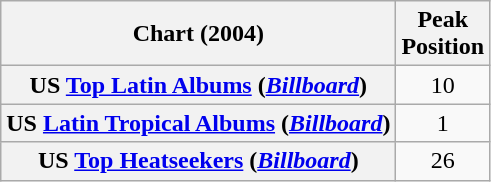<table class="wikitable plainrowheaders" style="text-align:center;">
<tr>
<th scope="col">Chart (2004)</th>
<th scope="col">Peak <br> Position</th>
</tr>
<tr>
<th scope="row">US <a href='#'>Top Latin Albums</a> (<em><a href='#'>Billboard</a></em>)</th>
<td style="text-align:center;">10</td>
</tr>
<tr>
<th scope="row">US <a href='#'>Latin Tropical Albums</a> (<em><a href='#'>Billboard</a></em>)</th>
<td style="text-align:center;">1</td>
</tr>
<tr>
<th scope="row">US <a href='#'>Top Heatseekers</a> (<em><a href='#'>Billboard</a></em>)</th>
<td style="text-align:center;">26</td>
</tr>
</table>
